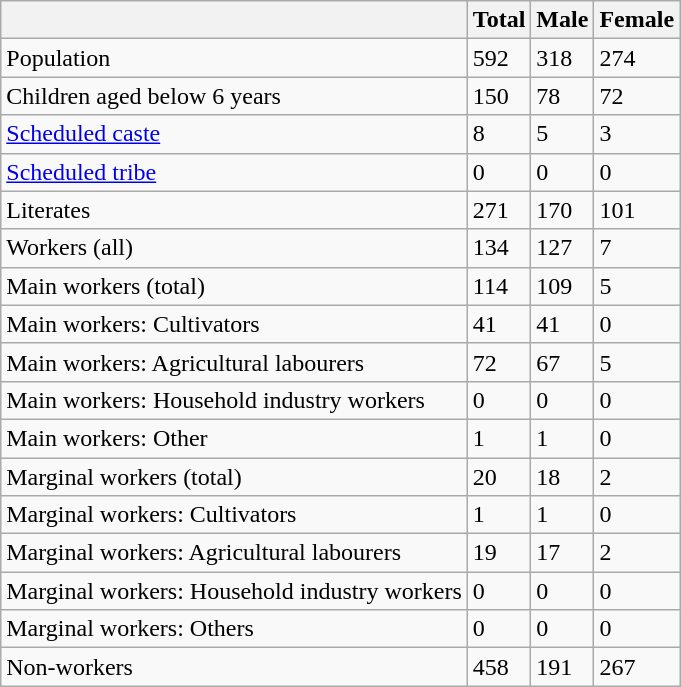<table class="wikitable sortable">
<tr>
<th></th>
<th>Total</th>
<th>Male</th>
<th>Female</th>
</tr>
<tr>
<td>Population</td>
<td>592</td>
<td>318</td>
<td>274</td>
</tr>
<tr>
<td>Children aged below 6 years</td>
<td>150</td>
<td>78</td>
<td>72</td>
</tr>
<tr>
<td><a href='#'>Scheduled caste</a></td>
<td>8</td>
<td>5</td>
<td>3</td>
</tr>
<tr>
<td><a href='#'>Scheduled tribe</a></td>
<td>0</td>
<td>0</td>
<td>0</td>
</tr>
<tr>
<td>Literates</td>
<td>271</td>
<td>170</td>
<td>101</td>
</tr>
<tr>
<td>Workers (all)</td>
<td>134</td>
<td>127</td>
<td>7</td>
</tr>
<tr>
<td>Main workers (total)</td>
<td>114</td>
<td>109</td>
<td>5</td>
</tr>
<tr>
<td>Main workers: Cultivators</td>
<td>41</td>
<td>41</td>
<td>0</td>
</tr>
<tr>
<td>Main workers: Agricultural labourers</td>
<td>72</td>
<td>67</td>
<td>5</td>
</tr>
<tr>
<td>Main workers: Household industry workers</td>
<td>0</td>
<td>0</td>
<td>0</td>
</tr>
<tr>
<td>Main workers: Other</td>
<td>1</td>
<td>1</td>
<td>0</td>
</tr>
<tr>
<td>Marginal workers (total)</td>
<td>20</td>
<td>18</td>
<td>2</td>
</tr>
<tr>
<td>Marginal workers: Cultivators</td>
<td>1</td>
<td>1</td>
<td>0</td>
</tr>
<tr>
<td>Marginal workers: Agricultural labourers</td>
<td>19</td>
<td>17</td>
<td>2</td>
</tr>
<tr>
<td>Marginal workers: Household industry workers</td>
<td>0</td>
<td>0</td>
<td>0</td>
</tr>
<tr>
<td>Marginal workers: Others</td>
<td>0</td>
<td>0</td>
<td>0</td>
</tr>
<tr>
<td>Non-workers</td>
<td>458</td>
<td>191</td>
<td>267</td>
</tr>
</table>
